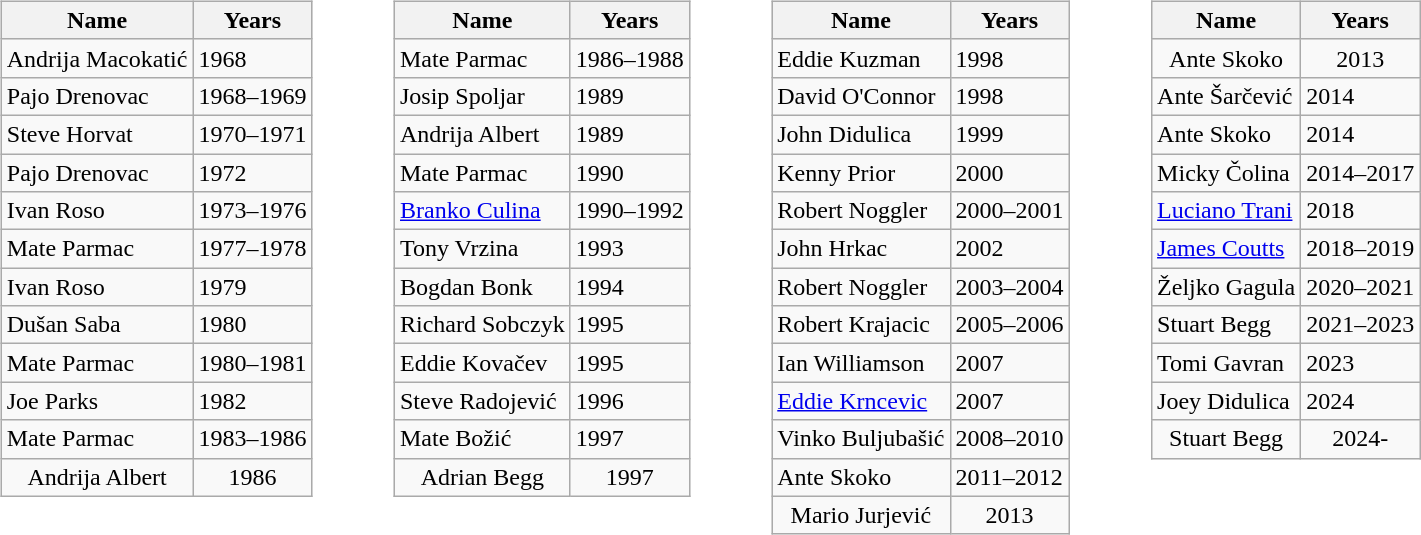<table>
<tr>
<td width="10"> </td>
<td valign="top"><br><table class="wikitable" style="text-align: center">
<tr>
<th>Name</th>
<th>Years</th>
</tr>
<tr>
<td align=left>Andrija Macokatić</td>
<td align=left>1968</td>
</tr>
<tr>
<td align=left>Pajo Drenovac</td>
<td align=left>1968–1969</td>
</tr>
<tr>
<td align=left>Steve Horvat</td>
<td align=left>1970–1971</td>
</tr>
<tr>
<td align=left>Pajo Drenovac</td>
<td align=left>1972</td>
</tr>
<tr>
<td align=left>Ivan Roso</td>
<td align=left>1973–1976</td>
</tr>
<tr>
<td align=left>Mate Parmac</td>
<td align=left>1977–1978</td>
</tr>
<tr>
<td align=left>Ivan Roso</td>
<td align=left>1979</td>
</tr>
<tr>
<td align=left>Dušan Saba</td>
<td align=left>1980</td>
</tr>
<tr>
<td align=left>Mate Parmac</td>
<td align=left>1980–1981</td>
</tr>
<tr>
<td align=left>Joe Parks</td>
<td align=left>1982</td>
</tr>
<tr>
<td align=left>Mate Parmac</td>
<td align=left>1983–1986</td>
</tr>
<tr>
<td>Andrija Albert</td>
<td>1986</td>
</tr>
</table>
</td>
<td width="30"> </td>
<td valign="top"><br><table class="wikitable" style="text-align: center">
<tr>
<th>Name</th>
<th>Years</th>
</tr>
<tr>
<td align=left>Mate Parmac</td>
<td align=left>1986–1988</td>
</tr>
<tr>
<td align=left>Josip Spoljar</td>
<td align=left>1989</td>
</tr>
<tr>
<td align=left>Andrija Albert</td>
<td align=left>1989</td>
</tr>
<tr>
<td align=left>Mate Parmac</td>
<td align=left>1990</td>
</tr>
<tr>
<td align=left><a href='#'>Branko Culina</a></td>
<td align=left>1990–1992</td>
</tr>
<tr>
<td align=left>Tony Vrzina</td>
<td align=left>1993</td>
</tr>
<tr>
<td align=left>Bogdan Bonk</td>
<td align=left>1994</td>
</tr>
<tr>
<td align=left>Richard Sobczyk</td>
<td align=left>1995</td>
</tr>
<tr>
<td align=left>Eddie Kovačev</td>
<td align=left>1995</td>
</tr>
<tr>
<td align=left>Steve Radojević</td>
<td align=left>1996</td>
</tr>
<tr>
<td align=left>Mate Božić</td>
<td align=left>1997</td>
</tr>
<tr>
<td>Adrian Begg</td>
<td>1997</td>
</tr>
</table>
</td>
<td width="30"> </td>
<td valign="top"><br><table class="wikitable" style="text-align: center">
<tr>
<th>Name</th>
<th>Years</th>
</tr>
<tr>
<td align=left>Eddie Kuzman</td>
<td align=left>1998</td>
</tr>
<tr>
<td align=left>David O'Connor</td>
<td align=left>1998</td>
</tr>
<tr>
<td align=left>John Didulica</td>
<td align=left>1999</td>
</tr>
<tr>
<td align=left>Kenny Prior</td>
<td align=left>2000</td>
</tr>
<tr>
<td align=left>Robert Noggler</td>
<td align=left>2000–2001</td>
</tr>
<tr>
<td align=left>John Hrkac</td>
<td align=left>2002</td>
</tr>
<tr>
<td align=left>Robert Noggler</td>
<td align=left>2003–2004</td>
</tr>
<tr>
<td align=left>Robert Krajacic</td>
<td align=left>2005–2006</td>
</tr>
<tr>
<td align=left>Ian Williamson</td>
<td align=left>2007</td>
</tr>
<tr>
<td align=left><a href='#'>Eddie Krncevic</a></td>
<td align=left>2007</td>
</tr>
<tr>
<td align=left>Vinko Buljubašić</td>
<td align=left>2008–2010</td>
</tr>
<tr>
<td align=left>Ante Skoko</td>
<td align=left>2011–2012</td>
</tr>
<tr>
<td>Mario Jurjević</td>
<td>2013</td>
</tr>
</table>
</td>
<td width="30"> </td>
<td valign="top"><br><table class="wikitable" style="text-align: center">
<tr>
<th>Name</th>
<th>Years</th>
</tr>
<tr>
<td>Ante Skoko</td>
<td>2013</td>
</tr>
<tr>
<td align=left>Ante Šarčević</td>
<td align=left>2014</td>
</tr>
<tr>
<td align=left>Ante Skoko</td>
<td align=left>2014</td>
</tr>
<tr>
<td align=left>Micky Čolina</td>
<td align=left>2014–2017</td>
</tr>
<tr>
<td align=left><a href='#'>Luciano Trani</a></td>
<td align=left>2018</td>
</tr>
<tr>
<td align=left><a href='#'>James Coutts</a></td>
<td align=left>2018–2019</td>
</tr>
<tr>
<td align=left>Željko Gagula</td>
<td align=left>2020–2021</td>
</tr>
<tr>
<td align=left>Stuart Begg</td>
<td align=left>2021–2023</td>
</tr>
<tr>
<td align=left>Tomi Gavran</td>
<td align=left>2023</td>
</tr>
<tr>
<td align=left>Joey Didulica</td>
<td align=left>2024</td>
</tr>
<tr>
<td>Stuart Begg</td>
<td>2024-</td>
</tr>
</table>
</td>
</tr>
</table>
